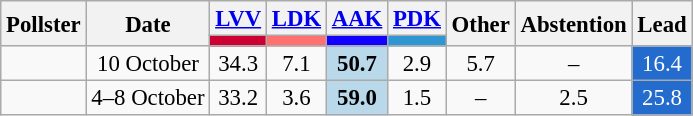<table class="wikitable" style="text-align:center; font-size:95%; line-height:16px; margin-bottom:0">
<tr>
<th rowspan="2">Pollster</th>
<th rowspan="2">Date</th>
<th><a href='#'>LVV</a></th>
<th><a href='#'>LDK</a></th>
<th><a href='#'>AAK</a></th>
<th><a href='#'>PDK</a></th>
<th rowspan="2">Other</th>
<th rowspan="2">Abstention</th>
<th rowspan="2">Lead</th>
</tr>
<tr>
<th style="background:#CC0033;"></th>
<th style="background:#FF7070;"></th>
<th style="background:#1100FF;"></th>
<th style="background:#2E96D2;"></th>
</tr>
<tr>
<td></td>
<td>10 October</td>
<td>34.3</td>
<td>7.1</td>
<td style="background:#B9D9EB"><strong>50.7</strong></td>
<td>2.9</td>
<td>5.7</td>
<td>–</td>
<td style="background:#246BCE; color:white;">16.4</td>
</tr>
<tr>
<td></td>
<td>4–8 October</td>
<td>33.2</td>
<td>3.6</td>
<td style="background:#B9D9EB"><strong>59.0</strong></td>
<td>1.5</td>
<td>–</td>
<td>2.5</td>
<td style="background:#246BCE; color:white;">25.8</td>
</tr>
</table>
